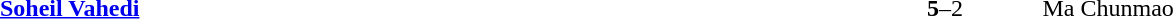<table width="100%" cellspacing="1">
<tr>
<th width=45%></th>
<th width=10%></th>
<th width=45%></th>
</tr>
<tr>
<td> <strong><a href='#'>Soheil Vahedi</a></strong></td>
<td align="center"><strong>5</strong>–2</td>
<td> Ma Chunmao</td>
</tr>
</table>
